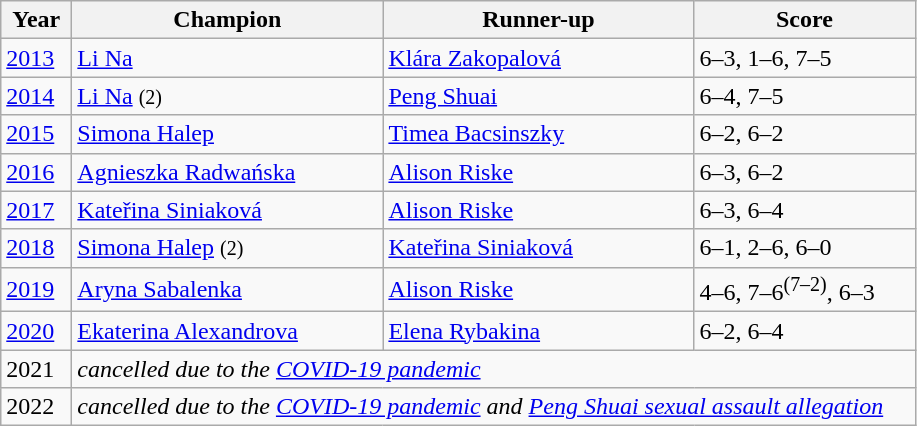<table class="wikitable">
<tr>
<th style="width:40px">Year</th>
<th style="width:200px">Champion</th>
<th style="width:200px">Runner-up</th>
<th style="width:140px" class="unsortable">Score</th>
</tr>
<tr>
<td><a href='#'>2013</a></td>
<td> <a href='#'>Li Na</a></td>
<td> <a href='#'>Klára Zakopalová</a></td>
<td>6–3, 1–6, 7–5</td>
</tr>
<tr>
<td><a href='#'>2014</a></td>
<td> <a href='#'>Li Na</a> <small> (2) </small></td>
<td> <a href='#'>Peng Shuai</a></td>
<td>6–4, 7–5</td>
</tr>
<tr>
<td><a href='#'>2015</a></td>
<td> <a href='#'>Simona Halep</a></td>
<td> <a href='#'>Timea Bacsinszky</a></td>
<td>6–2, 6–2</td>
</tr>
<tr>
<td><a href='#'>2016</a></td>
<td> <a href='#'>Agnieszka Radwańska</a></td>
<td> <a href='#'>Alison Riske</a></td>
<td>6–3, 6–2</td>
</tr>
<tr>
<td><a href='#'>2017</a></td>
<td> <a href='#'>Kateřina Siniaková</a></td>
<td> <a href='#'>Alison Riske</a></td>
<td>6–3, 6–4</td>
</tr>
<tr>
<td><a href='#'>2018</a></td>
<td> <a href='#'>Simona Halep</a> <small> (2) </small></td>
<td> <a href='#'>Kateřina Siniaková</a></td>
<td>6–1, 2–6, 6–0</td>
</tr>
<tr>
<td><a href='#'>2019</a></td>
<td> <a href='#'>Aryna Sabalenka</a></td>
<td> <a href='#'>Alison Riske</a></td>
<td>4–6, 7–6<sup>(7–2)</sup>, 6–3</td>
</tr>
<tr>
<td><a href='#'>2020</a></td>
<td> <a href='#'>Ekaterina Alexandrova</a></td>
<td> <a href='#'>Elena Rybakina</a></td>
<td>6–2, 6–4</td>
</tr>
<tr>
<td>2021</td>
<td colspan="3"><em>cancelled due to the <a href='#'>COVID-19 pandemic</a></em></td>
</tr>
<tr>
<td>2022</td>
<td colspan="3"><em>cancelled due to the <a href='#'>COVID-19 pandemic</a> and <a href='#'>Peng Shuai sexual assault allegation</a></em></td>
</tr>
</table>
